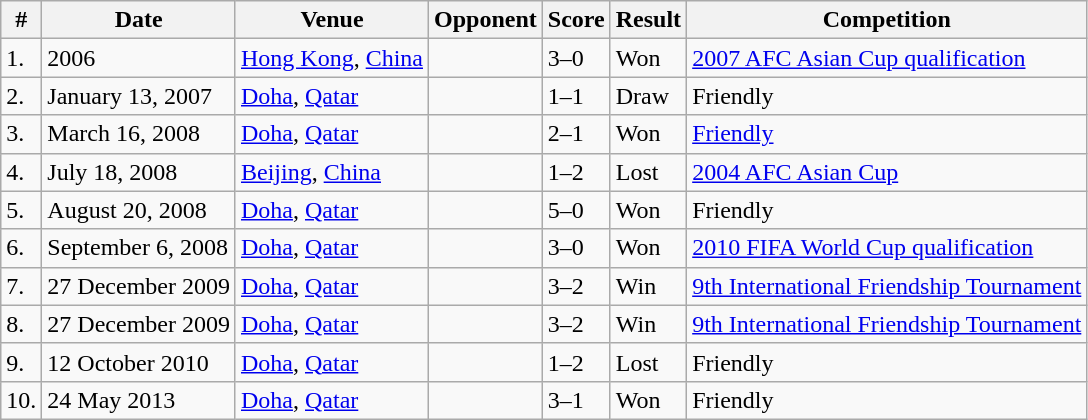<table class="wikitable">
<tr>
<th>#</th>
<th>Date</th>
<th>Venue</th>
<th>Opponent</th>
<th>Score</th>
<th>Result</th>
<th>Competition</th>
</tr>
<tr>
<td>1.</td>
<td>2006</td>
<td><a href='#'>Hong Kong</a>, <a href='#'>China</a></td>
<td></td>
<td>3–0</td>
<td>Won</td>
<td><a href='#'>2007 AFC Asian Cup qualification</a></td>
</tr>
<tr>
<td>2.</td>
<td>January 13, 2007</td>
<td><a href='#'>Doha</a>, <a href='#'>Qatar</a></td>
<td></td>
<td>1–1</td>
<td>Draw</td>
<td>Friendly</td>
</tr>
<tr>
<td>3.</td>
<td>March 16, 2008</td>
<td><a href='#'>Doha</a>, <a href='#'>Qatar</a></td>
<td></td>
<td>2–1</td>
<td>Won</td>
<td><a href='#'>Friendly</a></td>
</tr>
<tr>
<td>4.</td>
<td>July 18, 2008</td>
<td><a href='#'>Beijing</a>, <a href='#'>China</a></td>
<td></td>
<td>1–2</td>
<td>Lost</td>
<td><a href='#'>2004 AFC Asian Cup</a></td>
</tr>
<tr>
<td>5.</td>
<td>August 20, 2008</td>
<td><a href='#'>Doha</a>, <a href='#'>Qatar</a></td>
<td></td>
<td>5–0</td>
<td>Won</td>
<td>Friendly</td>
</tr>
<tr>
<td>6.</td>
<td>September 6, 2008</td>
<td><a href='#'>Doha</a>, <a href='#'>Qatar</a></td>
<td></td>
<td>3–0</td>
<td>Won</td>
<td><a href='#'>2010 FIFA World Cup qualification</a></td>
</tr>
<tr>
<td>7.</td>
<td>27 December 2009</td>
<td><a href='#'>Doha</a>, <a href='#'>Qatar</a></td>
<td></td>
<td>3–2</td>
<td>Win</td>
<td><a href='#'>9th International Friendship Tournament</a></td>
</tr>
<tr>
<td>8.</td>
<td>27 December 2009</td>
<td><a href='#'>Doha</a>, <a href='#'>Qatar</a></td>
<td></td>
<td>3–2</td>
<td>Win</td>
<td><a href='#'>9th International Friendship Tournament</a></td>
</tr>
<tr>
<td>9.</td>
<td>12 October 2010</td>
<td><a href='#'>Doha</a>, <a href='#'>Qatar</a></td>
<td></td>
<td>1–2</td>
<td>Lost</td>
<td>Friendly</td>
</tr>
<tr>
<td>10.</td>
<td>24 May 2013</td>
<td><a href='#'>Doha</a>, <a href='#'>Qatar</a></td>
<td></td>
<td>3–1</td>
<td>Won</td>
<td>Friendly</td>
</tr>
</table>
